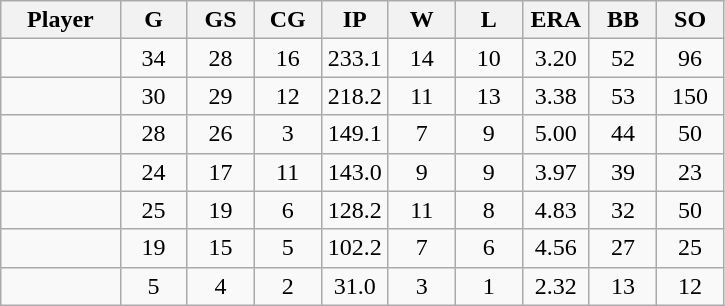<table class="wikitable sortable">
<tr>
<th bgcolor="#DDDDFF" width="16%">Player</th>
<th bgcolor="#DDDDFF" width="9%">G</th>
<th bgcolor="#DDDDFF" width="9%">GS</th>
<th bgcolor="#DDDDFF" width="9%">CG</th>
<th bgcolor="#DDDDFF" width="9%">IP</th>
<th bgcolor="#DDDDFF" width="9%">W</th>
<th bgcolor="#DDDDFF" width="9%">L</th>
<th bgcolor="#DDDDFF" width="9%">ERA</th>
<th bgcolor="#DDDDFF" width="9%">BB</th>
<th bgcolor="#DDDDFF" width="9%">SO</th>
</tr>
<tr align="center">
<td></td>
<td>34</td>
<td>28</td>
<td>16</td>
<td>233.1</td>
<td>14</td>
<td>10</td>
<td>3.20</td>
<td>52</td>
<td>96</td>
</tr>
<tr align="center">
<td></td>
<td>30</td>
<td>29</td>
<td>12</td>
<td>218.2</td>
<td>11</td>
<td>13</td>
<td>3.38</td>
<td>53</td>
<td>150</td>
</tr>
<tr align="center">
<td></td>
<td>28</td>
<td>26</td>
<td>3</td>
<td>149.1</td>
<td>7</td>
<td>9</td>
<td>5.00</td>
<td>44</td>
<td>50</td>
</tr>
<tr align="center">
<td></td>
<td>24</td>
<td>17</td>
<td>11</td>
<td>143.0</td>
<td>9</td>
<td>9</td>
<td>3.97</td>
<td>39</td>
<td>23</td>
</tr>
<tr align="center">
<td></td>
<td>25</td>
<td>19</td>
<td>6</td>
<td>128.2</td>
<td>11</td>
<td>8</td>
<td>4.83</td>
<td>32</td>
<td>50</td>
</tr>
<tr align="center">
<td></td>
<td>19</td>
<td>15</td>
<td>5</td>
<td>102.2</td>
<td>7</td>
<td>6</td>
<td>4.56</td>
<td>27</td>
<td>25</td>
</tr>
<tr align="center">
<td></td>
<td>5</td>
<td>4</td>
<td>2</td>
<td>31.0</td>
<td>3</td>
<td>1</td>
<td>2.32</td>
<td>13</td>
<td>12</td>
</tr>
</table>
